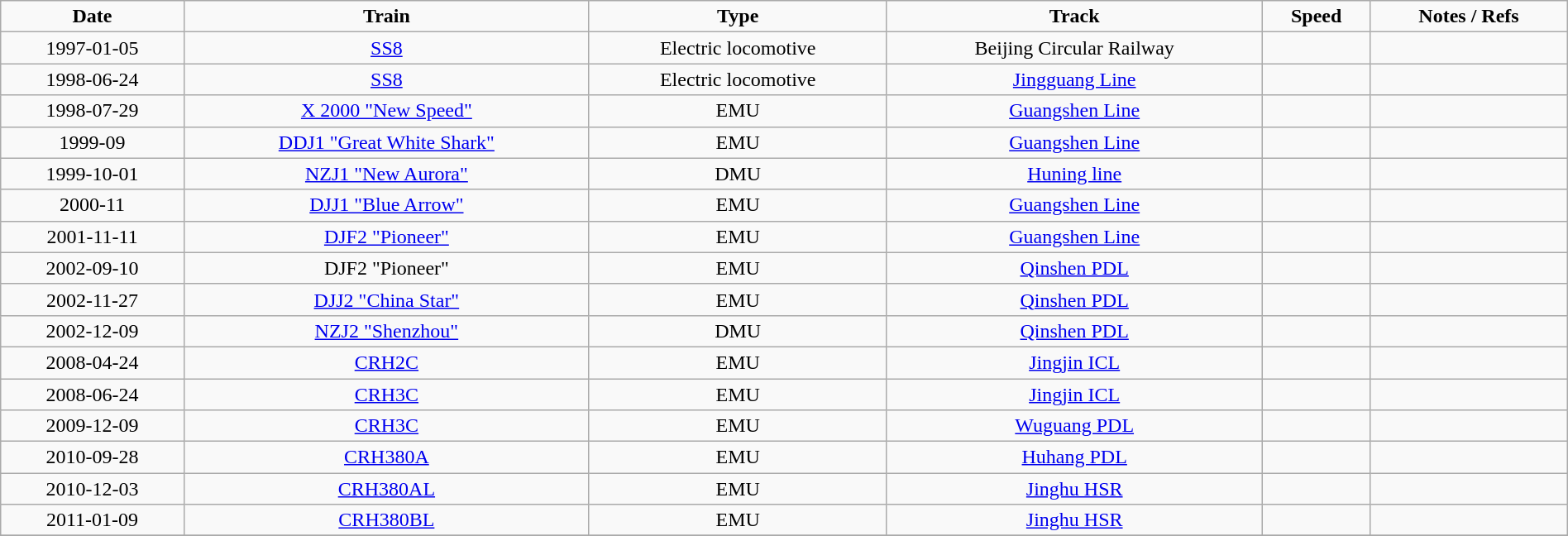<table class="wikitable" width=100% style="font-size:100%;text-align:center;">
<tr>
<td><strong>Date</strong></td>
<td><strong>Train</strong></td>
<td><strong>Type</strong></td>
<td><strong>Track</strong></td>
<td><strong>Speed</strong></td>
<td><strong>Notes / Refs</strong></td>
</tr>
<tr>
<td>1997-01-05</td>
<td><a href='#'>SS8</a></td>
<td>Electric locomotive</td>
<td>Beijing Circular Railway</td>
<td></td>
<td></td>
</tr>
<tr>
<td>1998-06-24</td>
<td><a href='#'>SS8</a></td>
<td>Electric locomotive</td>
<td><a href='#'>Jingguang Line</a></td>
<td></td>
<td></td>
</tr>
<tr>
<td>1998-07-29</td>
<td><a href='#'>X 2000 "New Speed"</a></td>
<td>EMU</td>
<td><a href='#'>Guangshen Line</a></td>
<td></td>
<td></td>
</tr>
<tr>
<td>1999-09</td>
<td><a href='#'>DDJ1 "Great White Shark"</a></td>
<td>EMU</td>
<td><a href='#'>Guangshen Line</a></td>
<td></td>
<td></td>
</tr>
<tr>
<td>1999-10-01</td>
<td><a href='#'>NZJ1 "New Aurora"</a></td>
<td>DMU</td>
<td><a href='#'>Huning line</a></td>
<td></td>
<td></td>
</tr>
<tr>
<td>2000-11</td>
<td><a href='#'>DJJ1 "Blue Arrow"</a></td>
<td>EMU</td>
<td><a href='#'>Guangshen Line</a></td>
<td></td>
<td></td>
</tr>
<tr>
<td>2001-11-11</td>
<td><a href='#'>DJF2 "Pioneer"</a></td>
<td>EMU</td>
<td><a href='#'>Guangshen Line</a></td>
<td></td>
<td></td>
</tr>
<tr>
<td>2002-09-10</td>
<td>DJF2 "Pioneer"</td>
<td>EMU</td>
<td><a href='#'>Qinshen PDL</a></td>
<td></td>
<td></td>
</tr>
<tr>
<td>2002-11-27</td>
<td><a href='#'>DJJ2 "China Star"</a></td>
<td>EMU</td>
<td><a href='#'>Qinshen PDL</a></td>
<td></td>
<td></td>
</tr>
<tr>
<td>2002-12-09</td>
<td><a href='#'>NZJ2 "Shenzhou"</a></td>
<td>DMU</td>
<td><a href='#'>Qinshen PDL</a></td>
<td></td>
<td></td>
</tr>
<tr>
<td>2008-04-24</td>
<td><a href='#'>CRH2C</a></td>
<td>EMU</td>
<td><a href='#'>Jingjin ICL</a></td>
<td></td>
<td></td>
</tr>
<tr>
<td>2008-06-24</td>
<td><a href='#'>CRH3C</a></td>
<td>EMU</td>
<td><a href='#'>Jingjin ICL</a></td>
<td></td>
<td></td>
</tr>
<tr>
<td>2009-12-09</td>
<td><a href='#'>CRH3C</a></td>
<td>EMU</td>
<td><a href='#'>Wuguang PDL</a></td>
<td></td>
<td></td>
</tr>
<tr>
<td>2010-09-28</td>
<td><a href='#'>CRH380A</a></td>
<td>EMU</td>
<td><a href='#'>Huhang PDL</a></td>
<td></td>
<td></td>
</tr>
<tr>
<td>2010-12-03</td>
<td><a href='#'>CRH380AL</a></td>
<td>EMU</td>
<td><a href='#'>Jinghu HSR</a></td>
<td></td>
<td></td>
</tr>
<tr>
<td>2011-01-09</td>
<td><a href='#'>CRH380BL</a></td>
<td>EMU</td>
<td><a href='#'>Jinghu HSR</a></td>
<td></td>
<td></td>
</tr>
<tr>
</tr>
</table>
